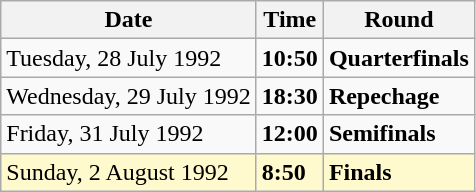<table class="wikitable">
<tr>
<th>Date</th>
<th>Time</th>
<th>Round</th>
</tr>
<tr>
<td>Tuesday, 28 July 1992</td>
<td><strong>10:50</strong></td>
<td><strong>Quarterfinals</strong></td>
</tr>
<tr>
<td>Wednesday, 29 July 1992</td>
<td><strong>18:30</strong></td>
<td><strong>Repechage</strong></td>
</tr>
<tr>
<td>Friday, 31 July 1992</td>
<td><strong>12:00</strong></td>
<td><strong>Semifinals</strong></td>
</tr>
<tr style=background:lemonchiffon>
<td>Sunday, 2 August 1992</td>
<td><strong>8:50</strong></td>
<td><strong>Finals</strong></td>
</tr>
</table>
